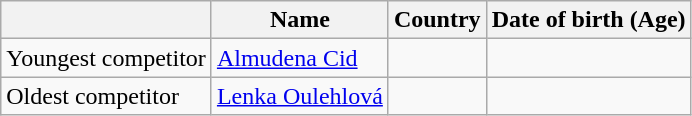<table class="wikitable sortable">
<tr>
<th></th>
<th>Name</th>
<th>Country</th>
<th>Date of birth (Age)</th>
</tr>
<tr>
<td>Youngest competitor</td>
<td><a href='#'>Almudena Cid</a></td>
<td></td>
<td></td>
</tr>
<tr>
<td>Oldest competitor</td>
<td><a href='#'>Lenka Oulehlová</a></td>
<td></td>
<td></td>
</tr>
</table>
